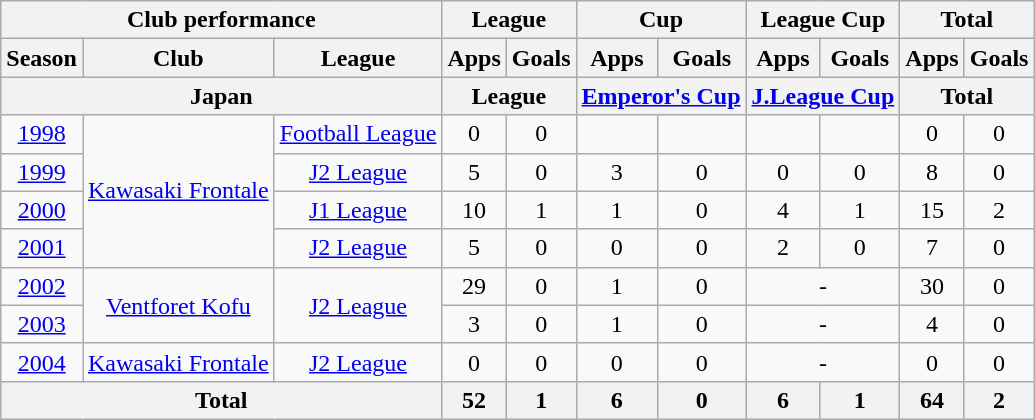<table class="wikitable" style="text-align:center;">
<tr>
<th colspan=3>Club performance</th>
<th colspan=2>League</th>
<th colspan=2>Cup</th>
<th colspan=2>League Cup</th>
<th colspan=2>Total</th>
</tr>
<tr>
<th>Season</th>
<th>Club</th>
<th>League</th>
<th>Apps</th>
<th>Goals</th>
<th>Apps</th>
<th>Goals</th>
<th>Apps</th>
<th>Goals</th>
<th>Apps</th>
<th>Goals</th>
</tr>
<tr>
<th colspan=3>Japan</th>
<th colspan=2>League</th>
<th colspan=2><a href='#'>Emperor's Cup</a></th>
<th colspan=2><a href='#'>J.League Cup</a></th>
<th colspan=2>Total</th>
</tr>
<tr>
<td><a href='#'>1998</a></td>
<td rowspan="4"><a href='#'>Kawasaki Frontale</a></td>
<td><a href='#'>Football League</a></td>
<td>0</td>
<td>0</td>
<td></td>
<td></td>
<td></td>
<td></td>
<td>0</td>
<td>0</td>
</tr>
<tr>
<td><a href='#'>1999</a></td>
<td><a href='#'>J2 League</a></td>
<td>5</td>
<td>0</td>
<td>3</td>
<td>0</td>
<td>0</td>
<td>0</td>
<td>8</td>
<td>0</td>
</tr>
<tr>
<td><a href='#'>2000</a></td>
<td><a href='#'>J1 League</a></td>
<td>10</td>
<td>1</td>
<td>1</td>
<td>0</td>
<td>4</td>
<td>1</td>
<td>15</td>
<td>2</td>
</tr>
<tr>
<td><a href='#'>2001</a></td>
<td><a href='#'>J2 League</a></td>
<td>5</td>
<td>0</td>
<td>0</td>
<td>0</td>
<td>2</td>
<td>0</td>
<td>7</td>
<td>0</td>
</tr>
<tr>
<td><a href='#'>2002</a></td>
<td rowspan="2"><a href='#'>Ventforet Kofu</a></td>
<td rowspan="2"><a href='#'>J2 League</a></td>
<td>29</td>
<td>0</td>
<td>1</td>
<td>0</td>
<td colspan="2">-</td>
<td>30</td>
<td>0</td>
</tr>
<tr>
<td><a href='#'>2003</a></td>
<td>3</td>
<td>0</td>
<td>1</td>
<td>0</td>
<td colspan="2">-</td>
<td>4</td>
<td>0</td>
</tr>
<tr>
<td><a href='#'>2004</a></td>
<td><a href='#'>Kawasaki Frontale</a></td>
<td><a href='#'>J2 League</a></td>
<td>0</td>
<td>0</td>
<td>0</td>
<td>0</td>
<td colspan="2">-</td>
<td>0</td>
<td>0</td>
</tr>
<tr>
<th colspan=3>Total</th>
<th>52</th>
<th>1</th>
<th>6</th>
<th>0</th>
<th>6</th>
<th>1</th>
<th>64</th>
<th>2</th>
</tr>
</table>
